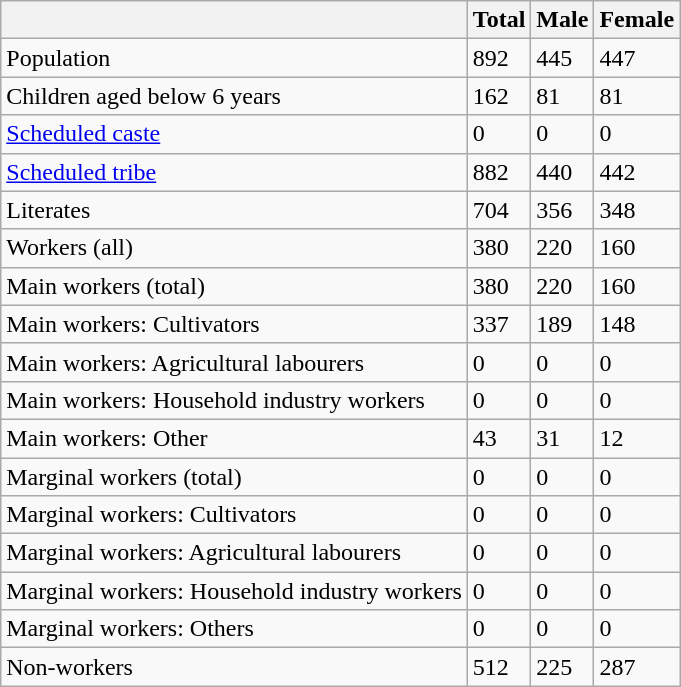<table class="wikitable sortable">
<tr>
<th></th>
<th>Total</th>
<th>Male</th>
<th>Female</th>
</tr>
<tr>
<td>Population</td>
<td>892</td>
<td>445</td>
<td>447</td>
</tr>
<tr>
<td>Children aged below 6 years</td>
<td>162</td>
<td>81</td>
<td>81</td>
</tr>
<tr>
<td><a href='#'>Scheduled caste</a></td>
<td>0</td>
<td>0</td>
<td>0</td>
</tr>
<tr>
<td><a href='#'>Scheduled tribe</a></td>
<td>882</td>
<td>440</td>
<td>442</td>
</tr>
<tr>
<td>Literates</td>
<td>704</td>
<td>356</td>
<td>348</td>
</tr>
<tr>
<td>Workers (all)</td>
<td>380</td>
<td>220</td>
<td>160</td>
</tr>
<tr>
<td>Main workers (total)</td>
<td>380</td>
<td>220</td>
<td>160</td>
</tr>
<tr>
<td>Main workers: Cultivators</td>
<td>337</td>
<td>189</td>
<td>148</td>
</tr>
<tr>
<td>Main workers: Agricultural labourers</td>
<td>0</td>
<td>0</td>
<td>0</td>
</tr>
<tr>
<td>Main workers: Household industry workers</td>
<td>0</td>
<td>0</td>
<td>0</td>
</tr>
<tr>
<td>Main workers: Other</td>
<td>43</td>
<td>31</td>
<td>12</td>
</tr>
<tr>
<td>Marginal workers (total)</td>
<td>0</td>
<td>0</td>
<td>0</td>
</tr>
<tr>
<td>Marginal workers: Cultivators</td>
<td>0</td>
<td>0</td>
<td>0</td>
</tr>
<tr>
<td>Marginal workers: Agricultural labourers</td>
<td>0</td>
<td>0</td>
<td>0</td>
</tr>
<tr>
<td>Marginal workers: Household industry workers</td>
<td>0</td>
<td>0</td>
<td>0</td>
</tr>
<tr>
<td>Marginal workers: Others</td>
<td>0</td>
<td>0</td>
<td>0</td>
</tr>
<tr>
<td>Non-workers</td>
<td>512</td>
<td>225</td>
<td>287</td>
</tr>
</table>
